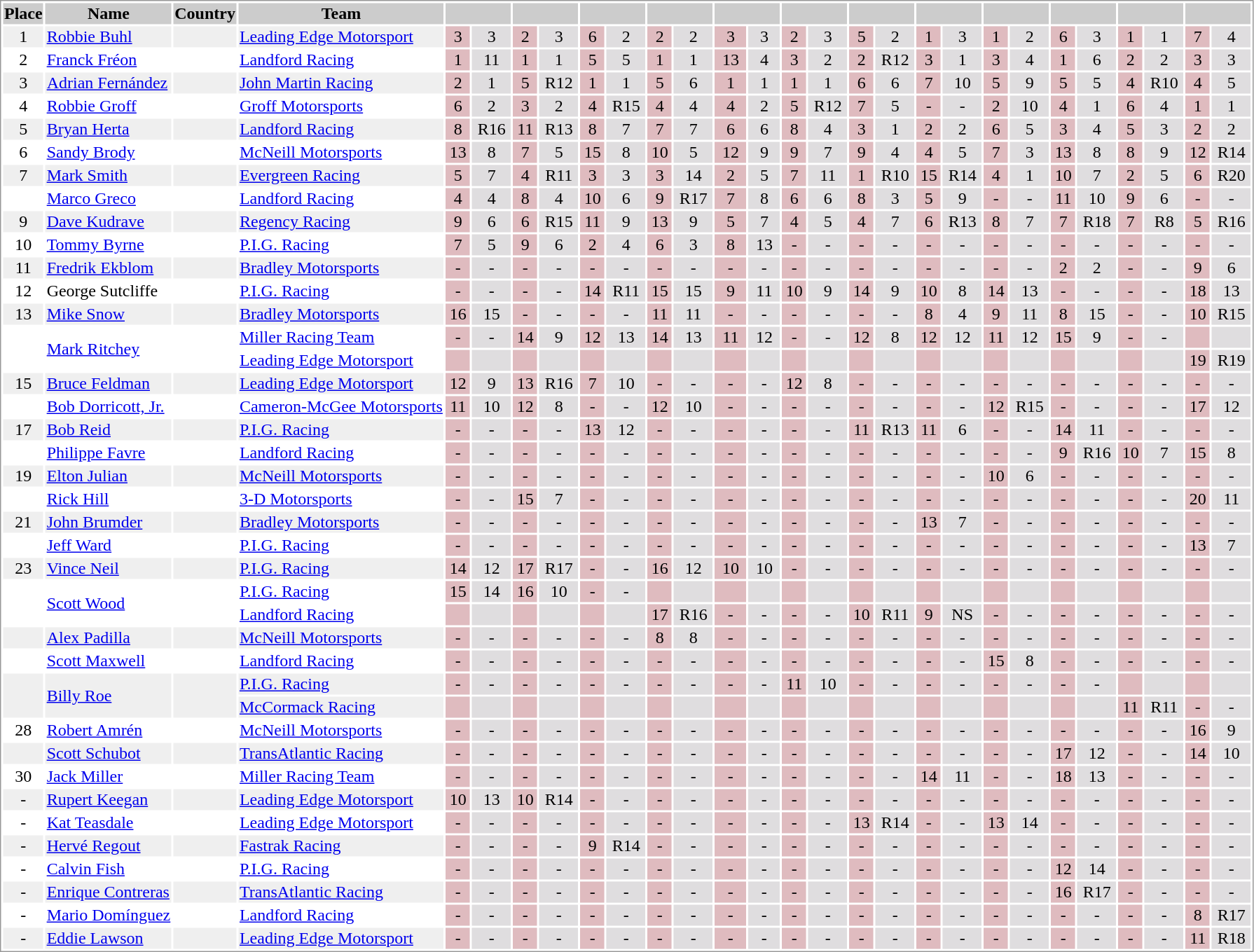<table border="0" style="border: 1px solid #999; background-color:#FFFFFF; text-align:center">
<tr align="center" style="background:#CCCCCC;">
<td><strong>Place</strong></td>
<td><strong>Name</strong></td>
<td><strong>Country</strong></td>
<td><strong>Team</strong></td>
<td colspan=2 align=center width="60"></td>
<td colspan=2 align=center width="60"></td>
<td colspan=2 align=center width="60"></td>
<td colspan=2 align=center width="60"></td>
<td colspan=2 align=center width="60"></td>
<td colspan=2 align=center width="60"></td>
<td colspan=2 align=center width="60"></td>
<td colspan=2 align=center width="60"></td>
<td colspan=2 align=center width="60"></td>
<td colspan=2 align=center width="60"></td>
<td colspan=2 align=center width="60"></td>
<td colspan=2 align=center width="60"></td>
</tr>
<tr style="background:#EFEFEF;">
<td>1</td>
<td align="left"><a href='#'>Robbie Buhl</a></td>
<td align="left"></td>
<td align="left"><a href='#'>Leading Edge Motorsport</a></td>
<td style="background:#DFBBBF;">3</td>
<td style="background:#DFDDDF;">3</td>
<td style="background:#DFBBBF;">2</td>
<td style="background:#DFDDDF;">3</td>
<td style="background:#DFBBBF;">6</td>
<td style="background:#DFDDDF;">2</td>
<td style="background:#DFBBBF;">2</td>
<td style="background:#DFDDDF;">2</td>
<td style="background:#DFBBBF;">3</td>
<td style="background:#DFDDDF;">3</td>
<td style="background:#DFBBBF;">2</td>
<td style="background:#DFDDDF;">3</td>
<td style="background:#DFBBBF;">5</td>
<td style="background:#DFDDDF;">2</td>
<td style="background:#DFBBBF;">1</td>
<td style="background:#DFDDDF;">3</td>
<td style="background:#DFBBBF;">1</td>
<td style="background:#DFDDDF;">2</td>
<td style="background:#DFBBBF;">6</td>
<td style="background:#DFDDDF;">3</td>
<td style="background:#DFBBBF;">1</td>
<td style="background:#DFDDDF;">1</td>
<td style="background:#DFBBBF;">7</td>
<td style="background:#DFDDDF;">4</td>
</tr>
<tr>
<td>2</td>
<td align="left"><a href='#'>Franck Fréon</a></td>
<td align="left"></td>
<td align="left"><a href='#'>Landford Racing</a></td>
<td style="background:#DFBBBF;">1</td>
<td style="background:#DFDDDF;">11</td>
<td style="background:#DFBBBF;">1</td>
<td style="background:#DFDDDF;">1</td>
<td style="background:#DFBBBF;">5</td>
<td style="background:#DFDDDF;">5</td>
<td style="background:#DFBBBF;">1</td>
<td style="background:#DFDDDF;">1</td>
<td style="background:#DFBBBF;">13</td>
<td style="background:#DFDDDF;">4</td>
<td style="background:#DFBBBF;">3</td>
<td style="background:#DFDDDF;">2</td>
<td style="background:#DFBBBF;">2</td>
<td style="background:#DFDDDF;">R12</td>
<td style="background:#DFBBBF;">3</td>
<td style="background:#DFDDDF;">1</td>
<td style="background:#DFBBBF;">3</td>
<td style="background:#DFDDDF;">4</td>
<td style="background:#DFBBBF;">1</td>
<td style="background:#DFDDDF;">6</td>
<td style="background:#DFBBBF;">2</td>
<td style="background:#DFDDDF;">2</td>
<td style="background:#DFBBBF;">3</td>
<td style="background:#DFDDDF;">3</td>
</tr>
<tr style="background:#EFEFEF;">
<td>3</td>
<td align="left"><a href='#'>Adrian Fernández</a></td>
<td align="left"></td>
<td align="left"><a href='#'>John Martin Racing</a></td>
<td style="background:#DFBBBF;">2</td>
<td style="background:#DFDDDF;">1</td>
<td style="background:#DFBBBF;">5</td>
<td style="background:#DFDDDF;">R12</td>
<td style="background:#DFBBBF;">1</td>
<td style="background:#DFDDDF;">1</td>
<td style="background:#DFBBBF;">5</td>
<td style="background:#DFDDDF;">6</td>
<td style="background:#DFBBBF;">1</td>
<td style="background:#DFDDDF;">1</td>
<td style="background:#DFBBBF;">1</td>
<td style="background:#DFDDDF;">1</td>
<td style="background:#DFBBBF;">6</td>
<td style="background:#DFDDDF;">6</td>
<td style="background:#DFBBBF;">7</td>
<td style="background:#DFDDDF;">10</td>
<td style="background:#DFBBBF;">5</td>
<td style="background:#DFDDDF;">9</td>
<td style="background:#DFBBBF;">5</td>
<td style="background:#DFDDDF;">5</td>
<td style="background:#DFBBBF;">4</td>
<td style="background:#DFDDDF;">R10</td>
<td style="background:#DFBBBF;">4</td>
<td style="background:#DFDDDF;">5</td>
</tr>
<tr>
<td>4</td>
<td align="left"><a href='#'>Robbie Groff</a></td>
<td align="left"></td>
<td align="left"><a href='#'>Groff Motorsports</a></td>
<td style="background:#DFBBBF;">6</td>
<td style="background:#DFDDDF;">2</td>
<td style="background:#DFBBBF;">3</td>
<td style="background:#DFDDDF;">2</td>
<td style="background:#DFBBBF;">4</td>
<td style="background:#DFDDDF;">R15</td>
<td style="background:#DFBBBF;">4</td>
<td style="background:#DFDDDF;">4</td>
<td style="background:#DFBBBF;">4</td>
<td style="background:#DFDDDF;">2</td>
<td style="background:#DFBBBF;">5</td>
<td style="background:#DFDDDF;">R12</td>
<td style="background:#DFBBBF;">7</td>
<td style="background:#DFDDDF;">5</td>
<td style="background:#DFBBBF;">-</td>
<td style="background:#DFDDDF;">-</td>
<td style="background:#DFBBBF;">2</td>
<td style="background:#DFDDDF;">10</td>
<td style="background:#DFBBBF;">4</td>
<td style="background:#DFDDDF;">1</td>
<td style="background:#DFBBBF;">6</td>
<td style="background:#DFDDDF;">4</td>
<td style="background:#DFBBBF;">1</td>
<td style="background:#DFDDDF;">1</td>
</tr>
<tr style="background:#EFEFEF;">
<td>5</td>
<td align="left"><a href='#'>Bryan Herta</a></td>
<td align="left"></td>
<td align="left"><a href='#'>Landford Racing</a></td>
<td style="background:#DFBBBF;">8</td>
<td style="background:#DFDDDF;">R16</td>
<td style="background:#DFBBBF;">11</td>
<td style="background:#DFDDDF;">R13</td>
<td style="background:#DFBBBF;">8</td>
<td style="background:#DFDDDF;">7</td>
<td style="background:#DFBBBF;">7</td>
<td style="background:#DFDDDF;">7</td>
<td style="background:#DFBBBF;">6</td>
<td style="background:#DFDDDF;">6</td>
<td style="background:#DFBBBF;">8</td>
<td style="background:#DFDDDF;">4</td>
<td style="background:#DFBBBF;">3</td>
<td style="background:#DFDDDF;">1</td>
<td style="background:#DFBBBF;">2</td>
<td style="background:#DFDDDF;">2</td>
<td style="background:#DFBBBF;">6</td>
<td style="background:#DFDDDF;">5</td>
<td style="background:#DFBBBF;">3</td>
<td style="background:#DFDDDF;">4</td>
<td style="background:#DFBBBF;">5</td>
<td style="background:#DFDDDF;">3</td>
<td style="background:#DFBBBF;">2</td>
<td style="background:#DFDDDF;">2</td>
</tr>
<tr>
<td>6</td>
<td align="left"><a href='#'>Sandy Brody</a></td>
<td align="left"></td>
<td align="left"><a href='#'>McNeill Motorsports</a></td>
<td style="background:#DFBBBF;">13</td>
<td style="background:#DFDDDF;">8</td>
<td style="background:#DFBBBF;">7</td>
<td style="background:#DFDDDF;">5</td>
<td style="background:#DFBBBF;">15</td>
<td style="background:#DFDDDF;">8</td>
<td style="background:#DFBBBF;">10</td>
<td style="background:#DFDDDF;">5</td>
<td style="background:#DFBBBF;">12</td>
<td style="background:#DFDDDF;">9</td>
<td style="background:#DFBBBF;">9</td>
<td style="background:#DFDDDF;">7</td>
<td style="background:#DFBBBF;">9</td>
<td style="background:#DFDDDF;">4</td>
<td style="background:#DFBBBF;">4</td>
<td style="background:#DFDDDF;">5</td>
<td style="background:#DFBBBF;">7</td>
<td style="background:#DFDDDF;">3</td>
<td style="background:#DFBBBF;">13</td>
<td style="background:#DFDDDF;">8</td>
<td style="background:#DFBBBF;">8</td>
<td style="background:#DFDDDF;">9</td>
<td style="background:#DFBBBF;">12</td>
<td style="background:#DFDDDF;">R14</td>
</tr>
<tr style="background:#EFEFEF;">
<td>7</td>
<td align="left"><a href='#'>Mark Smith</a></td>
<td align="left"></td>
<td align="left"><a href='#'>Evergreen Racing</a></td>
<td style="background:#DFBBBF;">5</td>
<td style="background:#DFDDDF;">7</td>
<td style="background:#DFBBBF;">4</td>
<td style="background:#DFDDDF;">R11</td>
<td style="background:#DFBBBF;">3</td>
<td style="background:#DFDDDF;">3</td>
<td style="background:#DFBBBF;">3</td>
<td style="background:#DFDDDF;">14</td>
<td style="background:#DFBBBF;">2</td>
<td style="background:#DFDDDF;">5</td>
<td style="background:#DFBBBF;">7</td>
<td style="background:#DFDDDF;">11</td>
<td style="background:#DFBBBF;">1</td>
<td style="background:#DFDDDF;">R10</td>
<td style="background:#DFBBBF;">15</td>
<td style="background:#DFDDDF;">R14</td>
<td style="background:#DFBBBF;">4</td>
<td style="background:#DFDDDF;">1</td>
<td style="background:#DFBBBF;">10</td>
<td style="background:#DFDDDF;">7</td>
<td style="background:#DFBBBF;">2</td>
<td style="background:#DFDDDF;">5</td>
<td style="background:#DFBBBF;">6</td>
<td style="background:#DFDDDF;">R20</td>
</tr>
<tr>
<td></td>
<td align="left"><a href='#'>Marco Greco</a></td>
<td align="left"></td>
<td align="left"><a href='#'>Landford Racing</a></td>
<td style="background:#DFBBBF;">4</td>
<td style="background:#DFDDDF;">4</td>
<td style="background:#DFBBBF;">8</td>
<td style="background:#DFDDDF;">4</td>
<td style="background:#DFBBBF;">10</td>
<td style="background:#DFDDDF;">6</td>
<td style="background:#DFBBBF;">9</td>
<td style="background:#DFDDDF;">R17</td>
<td style="background:#DFBBBF;">7</td>
<td style="background:#DFDDDF;">8</td>
<td style="background:#DFBBBF;">6</td>
<td style="background:#DFDDDF;">6</td>
<td style="background:#DFBBBF;">8</td>
<td style="background:#DFDDDF;">3</td>
<td style="background:#DFBBBF;">5</td>
<td style="background:#DFDDDF;">9</td>
<td style="background:#DFBBBF;">-</td>
<td style="background:#DFDDDF;">-</td>
<td style="background:#DFBBBF;">11</td>
<td style="background:#DFDDDF;">10</td>
<td style="background:#DFBBBF;">9</td>
<td style="background:#DFDDDF;">6</td>
<td style="background:#DFBBBF;">-</td>
<td style="background:#DFDDDF;">-</td>
</tr>
<tr style="background:#EFEFEF;">
<td>9</td>
<td align="left"><a href='#'>Dave Kudrave</a></td>
<td align="left"></td>
<td align="left"><a href='#'>Regency Racing</a></td>
<td style="background:#DFBBBF;">9</td>
<td style="background:#DFDDDF;">6</td>
<td style="background:#DFBBBF;">6</td>
<td style="background:#DFDDDF;">R15</td>
<td style="background:#DFBBBF;">11</td>
<td style="background:#DFDDDF;">9</td>
<td style="background:#DFBBBF;">13</td>
<td style="background:#DFDDDF;">9</td>
<td style="background:#DFBBBF;">5</td>
<td style="background:#DFDDDF;">7</td>
<td style="background:#DFBBBF;">4</td>
<td style="background:#DFDDDF;">5</td>
<td style="background:#DFBBBF;">4</td>
<td style="background:#DFDDDF;">7</td>
<td style="background:#DFBBBF;">6</td>
<td style="background:#DFDDDF;">R13</td>
<td style="background:#DFBBBF;">8</td>
<td style="background:#DFDDDF;">7</td>
<td style="background:#DFBBBF;">7</td>
<td style="background:#DFDDDF;">R18</td>
<td style="background:#DFBBBF;">7</td>
<td style="background:#DFDDDF;">R8</td>
<td style="background:#DFBBBF;">5</td>
<td style="background:#DFDDDF;">R16</td>
</tr>
<tr>
<td>10</td>
<td align="left"><a href='#'>Tommy Byrne</a></td>
<td align="left"></td>
<td align="left"><a href='#'>P.I.G. Racing</a></td>
<td style="background:#DFBBBF;">7</td>
<td style="background:#DFDDDF;">5</td>
<td style="background:#DFBBBF;">9</td>
<td style="background:#DFDDDF;">6</td>
<td style="background:#DFBBBF;">2</td>
<td style="background:#DFDDDF;">4</td>
<td style="background:#DFBBBF;">6</td>
<td style="background:#DFDDDF;">3</td>
<td style="background:#DFBBBF;">8</td>
<td style="background:#DFDDDF;">13</td>
<td style="background:#DFBBBF;">-</td>
<td style="background:#DFDDDF;">-</td>
<td style="background:#DFBBBF;">-</td>
<td style="background:#DFDDDF;">-</td>
<td style="background:#DFBBBF;">-</td>
<td style="background:#DFDDDF;">-</td>
<td style="background:#DFBBBF;">-</td>
<td style="background:#DFDDDF;">-</td>
<td style="background:#DFBBBF;">-</td>
<td style="background:#DFDDDF;">-</td>
<td style="background:#DFBBBF;">-</td>
<td style="background:#DFDDDF;">-</td>
<td style="background:#DFBBBF;">-</td>
<td style="background:#DFDDDF;">-</td>
</tr>
<tr style="background:#EFEFEF;">
<td>11</td>
<td align="left"><a href='#'>Fredrik Ekblom</a></td>
<td align="left"></td>
<td align="left"><a href='#'>Bradley Motorsports</a></td>
<td style="background:#DFBBBF;">-</td>
<td style="background:#DFDDDF;">-</td>
<td style="background:#DFBBBF;">-</td>
<td style="background:#DFDDDF;">-</td>
<td style="background:#DFBBBF;">-</td>
<td style="background:#DFDDDF;">-</td>
<td style="background:#DFBBBF;">-</td>
<td style="background:#DFDDDF;">-</td>
<td style="background:#DFBBBF;">-</td>
<td style="background:#DFDDDF;">-</td>
<td style="background:#DFBBBF;">-</td>
<td style="background:#DFDDDF;">-</td>
<td style="background:#DFBBBF;">-</td>
<td style="background:#DFDDDF;">-</td>
<td style="background:#DFBBBF;">-</td>
<td style="background:#DFDDDF;">-</td>
<td style="background:#DFBBBF;">-</td>
<td style="background:#DFDDDF;">-</td>
<td style="background:#DFBBBF;">2</td>
<td style="background:#DFDDDF;">2</td>
<td style="background:#DFBBBF;">-</td>
<td style="background:#DFDDDF;">-</td>
<td style="background:#DFBBBF;">9</td>
<td style="background:#DFDDDF;">6</td>
</tr>
<tr>
<td>12</td>
<td align="left">George Sutcliffe</td>
<td align="left"></td>
<td align="left"><a href='#'>P.I.G. Racing</a></td>
<td style="background:#DFBBBF;">-</td>
<td style="background:#DFDDDF;">-</td>
<td style="background:#DFBBBF;">-</td>
<td style="background:#DFDDDF;">-</td>
<td style="background:#DFBBBF;">14</td>
<td style="background:#DFDDDF;">R11</td>
<td style="background:#DFBBBF;">15</td>
<td style="background:#DFDDDF;">15</td>
<td style="background:#DFBBBF;">9</td>
<td style="background:#DFDDDF;">11</td>
<td style="background:#DFBBBF;">10</td>
<td style="background:#DFDDDF;">9</td>
<td style="background:#DFBBBF;">14</td>
<td style="background:#DFDDDF;">9</td>
<td style="background:#DFBBBF;">10</td>
<td style="background:#DFDDDF;">8</td>
<td style="background:#DFBBBF;">14</td>
<td style="background:#DFDDDF;">13</td>
<td style="background:#DFBBBF;">-</td>
<td style="background:#DFDDDF;">-</td>
<td style="background:#DFBBBF;">-</td>
<td style="background:#DFDDDF;">-</td>
<td style="background:#DFBBBF;">18</td>
<td style="background:#DFDDDF;">13</td>
</tr>
<tr style="background:#EFEFEF;">
<td>13</td>
<td align="left"><a href='#'>Mike Snow</a></td>
<td align="left"></td>
<td align="left"><a href='#'>Bradley Motorsports</a></td>
<td style="background:#DFBBBF;">16</td>
<td style="background:#DFDDDF;">15</td>
<td style="background:#DFBBBF;">-</td>
<td style="background:#DFDDDF;">-</td>
<td style="background:#DFBBBF;">-</td>
<td style="background:#DFDDDF;">-</td>
<td style="background:#DFBBBF;">11</td>
<td style="background:#DFDDDF;">11</td>
<td style="background:#DFBBBF;">-</td>
<td style="background:#DFDDDF;">-</td>
<td style="background:#DFBBBF;">-</td>
<td style="background:#DFDDDF;">-</td>
<td style="background:#DFBBBF;">-</td>
<td style="background:#DFDDDF;">-</td>
<td style="background:#DFBBBF;">8</td>
<td style="background:#DFDDDF;">4</td>
<td style="background:#DFBBBF;">9</td>
<td style="background:#DFDDDF;">11</td>
<td style="background:#DFBBBF;">8</td>
<td style="background:#DFDDDF;">15</td>
<td style="background:#DFBBBF;">-</td>
<td style="background:#DFDDDF;">-</td>
<td style="background:#DFBBBF;">10</td>
<td style="background:#DFDDDF;">R15</td>
</tr>
<tr>
<td rowspan=2></td>
<td rowspan=2 align="left"><a href='#'>Mark Ritchey</a></td>
<td rowspan=2 align="left"></td>
<td align="left"><a href='#'>Miller Racing Team</a></td>
<td style="background:#DFBBBF;">-</td>
<td style="background:#DFDDDF;">-</td>
<td style="background:#DFBBBF;">14</td>
<td style="background:#DFDDDF;">9</td>
<td style="background:#DFBBBF;">12</td>
<td style="background:#DFDDDF;">13</td>
<td style="background:#DFBBBF;">14</td>
<td style="background:#DFDDDF;">13</td>
<td style="background:#DFBBBF;">11</td>
<td style="background:#DFDDDF;">12</td>
<td style="background:#DFBBBF;">-</td>
<td style="background:#DFDDDF;">-</td>
<td style="background:#DFBBBF;">12</td>
<td style="background:#DFDDDF;">8</td>
<td style="background:#DFBBBF;">12</td>
<td style="background:#DFDDDF;">12</td>
<td style="background:#DFBBBF;">11</td>
<td style="background:#DFDDDF;">12</td>
<td style="background:#DFBBBF;">15</td>
<td style="background:#DFDDDF;">9</td>
<td style="background:#DFBBBF;">-</td>
<td style="background:#DFDDDF;">-</td>
<td style="background:#DFBBBF;"></td>
<td style="background:#DFDDDF;"></td>
</tr>
<tr>
<td align="left"><a href='#'>Leading Edge Motorsport</a></td>
<td style="background:#DFBBBF;"></td>
<td style="background:#DFDDDF;"></td>
<td style="background:#DFBBBF;"></td>
<td style="background:#DFDDDF;"></td>
<td style="background:#DFBBBF;"></td>
<td style="background:#DFDDDF;"></td>
<td style="background:#DFBBBF;"></td>
<td style="background:#DFDDDF;"></td>
<td style="background:#DFBBBF;"></td>
<td style="background:#DFDDDF;"></td>
<td style="background:#DFBBBF;"></td>
<td style="background:#DFDDDF;"></td>
<td style="background:#DFBBBF;"></td>
<td style="background:#DFDDDF;"></td>
<td style="background:#DFBBBF;"></td>
<td style="background:#DFDDDF;"></td>
<td style="background:#DFBBBF;"></td>
<td style="background:#DFDDDF;"></td>
<td style="background:#DFBBBF;"></td>
<td style="background:#DFDDDF;"></td>
<td style="background:#DFBBBF;"></td>
<td style="background:#DFDDDF;"></td>
<td style="background:#DFBBBF;">19</td>
<td style="background:#DFDDDF;">R19</td>
</tr>
<tr style="background:#EFEFEF;">
<td>15</td>
<td align="left"><a href='#'>Bruce Feldman</a></td>
<td align="left"></td>
<td align="left"><a href='#'>Leading Edge Motorsport</a></td>
<td style="background:#DFBBBF;">12</td>
<td style="background:#DFDDDF;">9</td>
<td style="background:#DFBBBF;">13</td>
<td style="background:#DFDDDF;">R16</td>
<td style="background:#DFBBBF;">7</td>
<td style="background:#DFDDDF;">10</td>
<td style="background:#DFBBBF;">-</td>
<td style="background:#DFDDDF;">-</td>
<td style="background:#DFBBBF;">-</td>
<td style="background:#DFDDDF;">-</td>
<td style="background:#DFBBBF;">12</td>
<td style="background:#DFDDDF;">8</td>
<td style="background:#DFBBBF;">-</td>
<td style="background:#DFDDDF;">-</td>
<td style="background:#DFBBBF;">-</td>
<td style="background:#DFDDDF;">-</td>
<td style="background:#DFBBBF;">-</td>
<td style="background:#DFDDDF;">-</td>
<td style="background:#DFBBBF;">-</td>
<td style="background:#DFDDDF;">-</td>
<td style="background:#DFBBBF;">-</td>
<td style="background:#DFDDDF;">-</td>
<td style="background:#DFBBBF;">-</td>
<td style="background:#DFDDDF;">-</td>
</tr>
<tr>
<td></td>
<td align="left"><a href='#'>Bob Dorricott, Jr.</a></td>
<td align="left"></td>
<td align="left"><a href='#'>Cameron-McGee Motorsports</a></td>
<td style="background:#DFBBBF;">11</td>
<td style="background:#DFDDDF;">10</td>
<td style="background:#DFBBBF;">12</td>
<td style="background:#DFDDDF;">8</td>
<td style="background:#DFBBBF;">-</td>
<td style="background:#DFDDDF;">-</td>
<td style="background:#DFBBBF;">12</td>
<td style="background:#DFDDDF;">10</td>
<td style="background:#DFBBBF;">-</td>
<td style="background:#DFDDDF;">-</td>
<td style="background:#DFBBBF;">-</td>
<td style="background:#DFDDDF;">-</td>
<td style="background:#DFBBBF;">-</td>
<td style="background:#DFDDDF;">-</td>
<td style="background:#DFBBBF;">-</td>
<td style="background:#DFDDDF;">-</td>
<td style="background:#DFBBBF;">12</td>
<td style="background:#DFDDDF;">R15</td>
<td style="background:#DFBBBF;">-</td>
<td style="background:#DFDDDF;">-</td>
<td style="background:#DFBBBF;">-</td>
<td style="background:#DFDDDF;">-</td>
<td style="background:#DFBBBF;">17</td>
<td style="background:#DFDDDF;">12</td>
</tr>
<tr style="background:#EFEFEF;">
<td>17</td>
<td align="left"><a href='#'>Bob Reid</a></td>
<td align="left"></td>
<td align="left"><a href='#'>P.I.G. Racing</a></td>
<td style="background:#DFBBBF;">-</td>
<td style="background:#DFDDDF;">-</td>
<td style="background:#DFBBBF;">-</td>
<td style="background:#DFDDDF;">-</td>
<td style="background:#DFBBBF;">13</td>
<td style="background:#DFDDDF;">12</td>
<td style="background:#DFBBBF;">-</td>
<td style="background:#DFDDDF;">-</td>
<td style="background:#DFBBBF;">-</td>
<td style="background:#DFDDDF;">-</td>
<td style="background:#DFBBBF;">-</td>
<td style="background:#DFDDDF;">-</td>
<td style="background:#DFBBBF;">11</td>
<td style="background:#DFDDDF;">R13</td>
<td style="background:#DFBBBF;">11</td>
<td style="background:#DFDDDF;">6</td>
<td style="background:#DFBBBF;">-</td>
<td style="background:#DFDDDF;">-</td>
<td style="background:#DFBBBF;">14</td>
<td style="background:#DFDDDF;">11</td>
<td style="background:#DFBBBF;">-</td>
<td style="background:#DFDDDF;">-</td>
<td style="background:#DFBBBF;">-</td>
<td style="background:#DFDDDF;">-</td>
</tr>
<tr>
<td></td>
<td align="left"><a href='#'>Philippe Favre</a></td>
<td align="left"></td>
<td align="left"><a href='#'>Landford Racing</a></td>
<td style="background:#DFBBBF;">-</td>
<td style="background:#DFDDDF;">-</td>
<td style="background:#DFBBBF;">-</td>
<td style="background:#DFDDDF;">-</td>
<td style="background:#DFBBBF;">-</td>
<td style="background:#DFDDDF;">-</td>
<td style="background:#DFBBBF;">-</td>
<td style="background:#DFDDDF;">-</td>
<td style="background:#DFBBBF;">-</td>
<td style="background:#DFDDDF;">-</td>
<td style="background:#DFBBBF;">-</td>
<td style="background:#DFDDDF;">-</td>
<td style="background:#DFBBBF;">-</td>
<td style="background:#DFDDDF;">-</td>
<td style="background:#DFBBBF;">-</td>
<td style="background:#DFDDDF;">-</td>
<td style="background:#DFBBBF;">-</td>
<td style="background:#DFDDDF;">-</td>
<td style="background:#DFBBBF;">9</td>
<td style="background:#DFDDDF;">R16</td>
<td style="background:#DFBBBF;">10</td>
<td style="background:#DFDDDF;">7</td>
<td style="background:#DFBBBF;">15</td>
<td style="background:#DFDDDF;">8</td>
</tr>
<tr style="background:#EFEFEF;">
<td>19</td>
<td align="left"><a href='#'>Elton Julian</a></td>
<td align="left"></td>
<td align="left"><a href='#'>McNeill Motorsports</a></td>
<td style="background:#DFBBBF;">-</td>
<td style="background:#DFDDDF;">-</td>
<td style="background:#DFBBBF;">-</td>
<td style="background:#DFDDDF;">-</td>
<td style="background:#DFBBBF;">-</td>
<td style="background:#DFDDDF;">-</td>
<td style="background:#DFBBBF;">-</td>
<td style="background:#DFDDDF;">-</td>
<td style="background:#DFBBBF;">-</td>
<td style="background:#DFDDDF;">-</td>
<td style="background:#DFBBBF;">-</td>
<td style="background:#DFDDDF;">-</td>
<td style="background:#DFBBBF;">-</td>
<td style="background:#DFDDDF;">-</td>
<td style="background:#DFBBBF;">-</td>
<td style="background:#DFDDDF;">-</td>
<td style="background:#DFBBBF;">10</td>
<td style="background:#DFDDDF;">6</td>
<td style="background:#DFBBBF;">-</td>
<td style="background:#DFDDDF;">-</td>
<td style="background:#DFBBBF;">-</td>
<td style="background:#DFDDDF;">-</td>
<td style="background:#DFBBBF;">-</td>
<td style="background:#DFDDDF;">-</td>
</tr>
<tr>
<td></td>
<td align="left"><a href='#'>Rick Hill</a></td>
<td align="left"></td>
<td align="left"><a href='#'>3-D Motorsports</a></td>
<td style="background:#DFBBBF;">-</td>
<td style="background:#DFDDDF;">-</td>
<td style="background:#DFBBBF;">15</td>
<td style="background:#DFDDDF;">7</td>
<td style="background:#DFBBBF;">-</td>
<td style="background:#DFDDDF;">-</td>
<td style="background:#DFBBBF;">-</td>
<td style="background:#DFDDDF;">-</td>
<td style="background:#DFBBBF;">-</td>
<td style="background:#DFDDDF;">-</td>
<td style="background:#DFBBBF;">-</td>
<td style="background:#DFDDDF;">-</td>
<td style="background:#DFBBBF;">-</td>
<td style="background:#DFDDDF;">-</td>
<td style="background:#DFBBBF;">-</td>
<td style="background:#DFDDDF;">-</td>
<td style="background:#DFBBBF;">-</td>
<td style="background:#DFDDDF;">-</td>
<td style="background:#DFBBBF;">-</td>
<td style="background:#DFDDDF;">-</td>
<td style="background:#DFBBBF;">-</td>
<td style="background:#DFDDDF;">-</td>
<td style="background:#DFBBBF;">20</td>
<td style="background:#DFDDDF;">11</td>
</tr>
<tr style="background:#EFEFEF;">
<td>21</td>
<td align="left"><a href='#'>John Brumder</a></td>
<td align="left"></td>
<td align="left"><a href='#'>Bradley Motorsports</a></td>
<td style="background:#DFBBBF;">-</td>
<td style="background:#DFDDDF;">-</td>
<td style="background:#DFBBBF;">-</td>
<td style="background:#DFDDDF;">-</td>
<td style="background:#DFBBBF;">-</td>
<td style="background:#DFDDDF;">-</td>
<td style="background:#DFBBBF;">-</td>
<td style="background:#DFDDDF;">-</td>
<td style="background:#DFBBBF;">-</td>
<td style="background:#DFDDDF;">-</td>
<td style="background:#DFBBBF;">-</td>
<td style="background:#DFDDDF;">-</td>
<td style="background:#DFBBBF;">-</td>
<td style="background:#DFDDDF;">-</td>
<td style="background:#DFBBBF;">13</td>
<td style="background:#DFDDDF;">7</td>
<td style="background:#DFBBBF;">-</td>
<td style="background:#DFDDDF;">-</td>
<td style="background:#DFBBBF;">-</td>
<td style="background:#DFDDDF;">-</td>
<td style="background:#DFBBBF;">-</td>
<td style="background:#DFDDDF;">-</td>
<td style="background:#DFBBBF;">-</td>
<td style="background:#DFDDDF;">-</td>
</tr>
<tr>
<td></td>
<td align="left"><a href='#'>Jeff Ward</a></td>
<td align="left"></td>
<td align="left"><a href='#'>P.I.G. Racing</a></td>
<td style="background:#DFBBBF;">-</td>
<td style="background:#DFDDDF;">-</td>
<td style="background:#DFBBBF;">-</td>
<td style="background:#DFDDDF;">-</td>
<td style="background:#DFBBBF;">-</td>
<td style="background:#DFDDDF;">-</td>
<td style="background:#DFBBBF;">-</td>
<td style="background:#DFDDDF;">-</td>
<td style="background:#DFBBBF;">-</td>
<td style="background:#DFDDDF;">-</td>
<td style="background:#DFBBBF;">-</td>
<td style="background:#DFDDDF;">-</td>
<td style="background:#DFBBBF;">-</td>
<td style="background:#DFDDDF;">-</td>
<td style="background:#DFBBBF;">-</td>
<td style="background:#DFDDDF;">-</td>
<td style="background:#DFBBBF;">-</td>
<td style="background:#DFDDDF;">-</td>
<td style="background:#DFBBBF;">-</td>
<td style="background:#DFDDDF;">-</td>
<td style="background:#DFBBBF;">-</td>
<td style="background:#DFDDDF;">-</td>
<td style="background:#DFBBBF;">13</td>
<td style="background:#DFDDDF;">7</td>
</tr>
<tr style="background:#EFEFEF;">
<td>23</td>
<td align="left"><a href='#'>Vince Neil</a></td>
<td align="left"></td>
<td align="left"><a href='#'>P.I.G. Racing</a></td>
<td style="background:#DFBBBF;">14</td>
<td style="background:#DFDDDF;">12</td>
<td style="background:#DFBBBF;">17</td>
<td style="background:#DFDDDF;">R17</td>
<td style="background:#DFBBBF;">-</td>
<td style="background:#DFDDDF;">-</td>
<td style="background:#DFBBBF;">16</td>
<td style="background:#DFDDDF;">12</td>
<td style="background:#DFBBBF;">10</td>
<td style="background:#DFDDDF;">10</td>
<td style="background:#DFBBBF;">-</td>
<td style="background:#DFDDDF;">-</td>
<td style="background:#DFBBBF;">-</td>
<td style="background:#DFDDDF;">-</td>
<td style="background:#DFBBBF;">-</td>
<td style="background:#DFDDDF;">-</td>
<td style="background:#DFBBBF;">-</td>
<td style="background:#DFDDDF;">-</td>
<td style="background:#DFBBBF;">-</td>
<td style="background:#DFDDDF;">-</td>
<td style="background:#DFBBBF;">-</td>
<td style="background:#DFDDDF;">-</td>
<td style="background:#DFBBBF;">-</td>
<td style="background:#DFDDDF;">-</td>
</tr>
<tr>
<td rowspan=2></td>
<td rowspan=2 align="left"><a href='#'>Scott Wood</a></td>
<td rowspan=2 align="left"></td>
<td align="left"><a href='#'>P.I.G. Racing</a></td>
<td style="background:#DFBBBF;">15</td>
<td style="background:#DFDDDF;">14</td>
<td style="background:#DFBBBF;">16</td>
<td style="background:#DFDDDF;">10</td>
<td style="background:#DFBBBF;">-</td>
<td style="background:#DFDDDF;">-</td>
<td style="background:#DFBBBF;"></td>
<td style="background:#DFDDDF;"></td>
<td style="background:#DFBBBF;"></td>
<td style="background:#DFDDDF;"></td>
<td style="background:#DFBBBF;"></td>
<td style="background:#DFDDDF;"></td>
<td style="background:#DFBBBF;"></td>
<td style="background:#DFDDDF;"></td>
<td style="background:#DFBBBF;"></td>
<td style="background:#DFDDDF;"></td>
<td style="background:#DFBBBF;"></td>
<td style="background:#DFDDDF;"></td>
<td style="background:#DFBBBF;"></td>
<td style="background:#DFDDDF;"></td>
<td style="background:#DFBBBF;"></td>
<td style="background:#DFDDDF;"></td>
<td style="background:#DFBBBF;"></td>
<td style="background:#DFDDDF;"></td>
</tr>
<tr>
<td align="left"><a href='#'>Landford Racing</a></td>
<td style="background:#DFBBBF;"></td>
<td style="background:#DFDDDF;"></td>
<td style="background:#DFBBBF;"></td>
<td style="background:#DFDDDF;"></td>
<td style="background:#DFBBBF;"></td>
<td style="background:#DFDDDF;"></td>
<td style="background:#DFBBBF;">17</td>
<td style="background:#DFDDDF;">R16</td>
<td style="background:#DFBBBF;">-</td>
<td style="background:#DFDDDF;">-</td>
<td style="background:#DFBBBF;">-</td>
<td style="background:#DFDDDF;">-</td>
<td style="background:#DFBBBF;">10</td>
<td style="background:#DFDDDF;">R11</td>
<td style="background:#DFBBBF;">9</td>
<td style="background:#DFDDDF;">NS</td>
<td style="background:#DFBBBF;">-</td>
<td style="background:#DFDDDF;">-</td>
<td style="background:#DFBBBF;">-</td>
<td style="background:#DFDDDF;">-</td>
<td style="background:#DFBBBF;">-</td>
<td style="background:#DFDDDF;">-</td>
<td style="background:#DFBBBF;">-</td>
<td style="background:#DFDDDF;">-</td>
</tr>
<tr style="background:#EFEFEF;">
<td></td>
<td align="left"><a href='#'>Alex Padilla</a></td>
<td align="left"></td>
<td align="left"><a href='#'>McNeill Motorsports</a></td>
<td style="background:#DFBBBF;">-</td>
<td style="background:#DFDDDF;">-</td>
<td style="background:#DFBBBF;">-</td>
<td style="background:#DFDDDF;">-</td>
<td style="background:#DFBBBF;">-</td>
<td style="background:#DFDDDF;">-</td>
<td style="background:#DFBBBF;">8</td>
<td style="background:#DFDDDF;">8</td>
<td style="background:#DFBBBF;">-</td>
<td style="background:#DFDDDF;">-</td>
<td style="background:#DFBBBF;">-</td>
<td style="background:#DFDDDF;">-</td>
<td style="background:#DFBBBF;">-</td>
<td style="background:#DFDDDF;">-</td>
<td style="background:#DFBBBF;">-</td>
<td style="background:#DFDDDF;">-</td>
<td style="background:#DFBBBF;">-</td>
<td style="background:#DFDDDF;">-</td>
<td style="background:#DFBBBF;">-</td>
<td style="background:#DFDDDF;">-</td>
<td style="background:#DFBBBF;">-</td>
<td style="background:#DFDDDF;">-</td>
<td style="background:#DFBBBF;">-</td>
<td style="background:#DFDDDF;">-</td>
</tr>
<tr>
<td></td>
<td align="left"><a href='#'>Scott Maxwell</a></td>
<td align="left"></td>
<td align="left"><a href='#'>Landford Racing</a></td>
<td style="background:#DFBBBF;">-</td>
<td style="background:#DFDDDF;">-</td>
<td style="background:#DFBBBF;">-</td>
<td style="background:#DFDDDF;">-</td>
<td style="background:#DFBBBF;">-</td>
<td style="background:#DFDDDF;">-</td>
<td style="background:#DFBBBF;">-</td>
<td style="background:#DFDDDF;">-</td>
<td style="background:#DFBBBF;">-</td>
<td style="background:#DFDDDF;">-</td>
<td style="background:#DFBBBF;">-</td>
<td style="background:#DFDDDF;">-</td>
<td style="background:#DFBBBF;">-</td>
<td style="background:#DFDDDF;">-</td>
<td style="background:#DFBBBF;">-</td>
<td style="background:#DFDDDF;">-</td>
<td style="background:#DFBBBF;">15</td>
<td style="background:#DFDDDF;">8</td>
<td style="background:#DFBBBF;">-</td>
<td style="background:#DFDDDF;">-</td>
<td style="background:#DFBBBF;">-</td>
<td style="background:#DFDDDF;">-</td>
<td style="background:#DFBBBF;">-</td>
<td style="background:#DFDDDF;">-</td>
</tr>
<tr style="background:#EFEFEF;">
<td rowspan=2></td>
<td rowspan=2 align="left"><a href='#'>Billy Roe</a></td>
<td rowspan=2 align="left"></td>
<td align="left"><a href='#'>P.I.G. Racing</a></td>
<td style="background:#DFBBBF;">-</td>
<td style="background:#DFDDDF;">-</td>
<td style="background:#DFBBBF;">-</td>
<td style="background:#DFDDDF;">-</td>
<td style="background:#DFBBBF;">-</td>
<td style="background:#DFDDDF;">-</td>
<td style="background:#DFBBBF;">-</td>
<td style="background:#DFDDDF;">-</td>
<td style="background:#DFBBBF;">-</td>
<td style="background:#DFDDDF;">-</td>
<td style="background:#DFBBBF;">11</td>
<td style="background:#DFDDDF;">10</td>
<td style="background:#DFBBBF;">-</td>
<td style="background:#DFDDDF;">-</td>
<td style="background:#DFBBBF;">-</td>
<td style="background:#DFDDDF;">-</td>
<td style="background:#DFBBBF;">-</td>
<td style="background:#DFDDDF;">-</td>
<td style="background:#DFBBBF;">-</td>
<td style="background:#DFDDDF;">-</td>
<td style="background:#DFBBBF;"></td>
<td style="background:#DFDDDF;"></td>
<td style="background:#DFBBBF;"></td>
<td style="background:#DFDDDF;"></td>
</tr>
<tr style="background:#EFEFEF;">
<td align="left"><a href='#'>McCormack Racing</a></td>
<td style="background:#DFBBBF;"></td>
<td style="background:#DFDDDF;"></td>
<td style="background:#DFBBBF;"></td>
<td style="background:#DFDDDF;"></td>
<td style="background:#DFBBBF;"></td>
<td style="background:#DFDDDF;"></td>
<td style="background:#DFBBBF;"></td>
<td style="background:#DFDDDF;"></td>
<td style="background:#DFBBBF;"></td>
<td style="background:#DFDDDF;"></td>
<td style="background:#DFBBBF;"></td>
<td style="background:#DFDDDF;"></td>
<td style="background:#DFBBBF;"></td>
<td style="background:#DFDDDF;"></td>
<td style="background:#DFBBBF;"></td>
<td style="background:#DFDDDF;"></td>
<td style="background:#DFBBBF;"></td>
<td style="background:#DFDDDF;"></td>
<td style="background:#DFBBBF;"></td>
<td style="background:#DFDDDF;"></td>
<td style="background:#DFBBBF;">11</td>
<td style="background:#DFDDDF;">R11</td>
<td style="background:#DFBBBF;">-</td>
<td style="background:#DFDDDF;">-</td>
</tr>
<tr>
<td>28</td>
<td align="left"><a href='#'>Robert Amrén</a></td>
<td align="left"></td>
<td align="left"><a href='#'>McNeill Motorsports</a></td>
<td style="background:#DFBBBF;">-</td>
<td style="background:#DFDDDF;">-</td>
<td style="background:#DFBBBF;">-</td>
<td style="background:#DFDDDF;">-</td>
<td style="background:#DFBBBF;">-</td>
<td style="background:#DFDDDF;">-</td>
<td style="background:#DFBBBF;">-</td>
<td style="background:#DFDDDF;">-</td>
<td style="background:#DFBBBF;">-</td>
<td style="background:#DFDDDF;">-</td>
<td style="background:#DFBBBF;">-</td>
<td style="background:#DFDDDF;">-</td>
<td style="background:#DFBBBF;">-</td>
<td style="background:#DFDDDF;">-</td>
<td style="background:#DFBBBF;">-</td>
<td style="background:#DFDDDF;">-</td>
<td style="background:#DFBBBF;">-</td>
<td style="background:#DFDDDF;">-</td>
<td style="background:#DFBBBF;">-</td>
<td style="background:#DFDDDF;">-</td>
<td style="background:#DFBBBF;">-</td>
<td style="background:#DFDDDF;">-</td>
<td style="background:#DFBBBF;">16</td>
<td style="background:#DFDDDF;">9</td>
</tr>
<tr style="background:#EFEFEF;">
<td></td>
<td align="left"><a href='#'>Scott Schubot</a></td>
<td align="left"></td>
<td align="left"><a href='#'>TransAtlantic Racing</a></td>
<td style="background:#DFBBBF;">-</td>
<td style="background:#DFDDDF;">-</td>
<td style="background:#DFBBBF;">-</td>
<td style="background:#DFDDDF;">-</td>
<td style="background:#DFBBBF;">-</td>
<td style="background:#DFDDDF;">-</td>
<td style="background:#DFBBBF;">-</td>
<td style="background:#DFDDDF;">-</td>
<td style="background:#DFBBBF;">-</td>
<td style="background:#DFDDDF;">-</td>
<td style="background:#DFBBBF;">-</td>
<td style="background:#DFDDDF;">-</td>
<td style="background:#DFBBBF;">-</td>
<td style="background:#DFDDDF;">-</td>
<td style="background:#DFBBBF;">-</td>
<td style="background:#DFDDDF;">-</td>
<td style="background:#DFBBBF;">-</td>
<td style="background:#DFDDDF;">-</td>
<td style="background:#DFBBBF;">17</td>
<td style="background:#DFDDDF;">12</td>
<td style="background:#DFBBBF;">-</td>
<td style="background:#DFDDDF;">-</td>
<td style="background:#DFBBBF;">14</td>
<td style="background:#DFDDDF;">10</td>
</tr>
<tr>
<td>30</td>
<td align="left"><a href='#'>Jack Miller</a></td>
<td align="left"></td>
<td align="left"><a href='#'>Miller Racing Team</a></td>
<td style="background:#DFBBBF;">-</td>
<td style="background:#DFDDDF;">-</td>
<td style="background:#DFBBBF;">-</td>
<td style="background:#DFDDDF;">-</td>
<td style="background:#DFBBBF;">-</td>
<td style="background:#DFDDDF;">-</td>
<td style="background:#DFBBBF;">-</td>
<td style="background:#DFDDDF;">-</td>
<td style="background:#DFBBBF;">-</td>
<td style="background:#DFDDDF;">-</td>
<td style="background:#DFBBBF;">-</td>
<td style="background:#DFDDDF;">-</td>
<td style="background:#DFBBBF;">-</td>
<td style="background:#DFDDDF;">-</td>
<td style="background:#DFBBBF;">14</td>
<td style="background:#DFDDDF;">11</td>
<td style="background:#DFBBBF;">-</td>
<td style="background:#DFDDDF;">-</td>
<td style="background:#DFBBBF;">18</td>
<td style="background:#DFDDDF;">13</td>
<td style="background:#DFBBBF;">-</td>
<td style="background:#DFDDDF;">-</td>
<td style="background:#DFBBBF;">-</td>
<td style="background:#DFDDDF;">-</td>
</tr>
<tr style="background:#EFEFEF;">
<td>-</td>
<td align="left"><a href='#'>Rupert Keegan</a></td>
<td align="left"></td>
<td align="left"><a href='#'>Leading Edge Motorsport</a></td>
<td style="background:#DFBBBF;">10</td>
<td style="background:#DFDDDF;">13</td>
<td style="background:#DFBBBF;">10</td>
<td style="background:#DFDDDF;">R14</td>
<td style="background:#DFBBBF;">-</td>
<td style="background:#DFDDDF;">-</td>
<td style="background:#DFBBBF;">-</td>
<td style="background:#DFDDDF;">-</td>
<td style="background:#DFBBBF;">-</td>
<td style="background:#DFDDDF;">-</td>
<td style="background:#DFBBBF;">-</td>
<td style="background:#DFDDDF;">-</td>
<td style="background:#DFBBBF;">-</td>
<td style="background:#DFDDDF;">-</td>
<td style="background:#DFBBBF;">-</td>
<td style="background:#DFDDDF;">-</td>
<td style="background:#DFBBBF;">-</td>
<td style="background:#DFDDDF;">-</td>
<td style="background:#DFBBBF;">-</td>
<td style="background:#DFDDDF;">-</td>
<td style="background:#DFBBBF;">-</td>
<td style="background:#DFDDDF;">-</td>
<td style="background:#DFBBBF;">-</td>
<td style="background:#DFDDDF;">-</td>
</tr>
<tr>
<td>-</td>
<td align="left"><a href='#'>Kat Teasdale</a></td>
<td align="left"></td>
<td align="left"><a href='#'>Leading Edge Motorsport</a></td>
<td style="background:#DFBBBF;">-</td>
<td style="background:#DFDDDF;">-</td>
<td style="background:#DFBBBF;">-</td>
<td style="background:#DFDDDF;">-</td>
<td style="background:#DFBBBF;">-</td>
<td style="background:#DFDDDF;">-</td>
<td style="background:#DFBBBF;">-</td>
<td style="background:#DFDDDF;">-</td>
<td style="background:#DFBBBF;">-</td>
<td style="background:#DFDDDF;">-</td>
<td style="background:#DFBBBF;">-</td>
<td style="background:#DFDDDF;">-</td>
<td style="background:#DFBBBF;">13</td>
<td style="background:#DFDDDF;">R14</td>
<td style="background:#DFBBBF;">-</td>
<td style="background:#DFDDDF;">-</td>
<td style="background:#DFBBBF;">13</td>
<td style="background:#DFDDDF;">14</td>
<td style="background:#DFBBBF;">-</td>
<td style="background:#DFDDDF;">-</td>
<td style="background:#DFBBBF;">-</td>
<td style="background:#DFDDDF;">-</td>
<td style="background:#DFBBBF;">-</td>
<td style="background:#DFDDDF;">-</td>
</tr>
<tr style="background:#EFEFEF;">
<td>-</td>
<td align="left"><a href='#'>Hervé Regout</a></td>
<td align="left"></td>
<td align="left"><a href='#'>Fastrak Racing</a></td>
<td style="background:#DFBBBF;">-</td>
<td style="background:#DFDDDF;">-</td>
<td style="background:#DFBBBF;">-</td>
<td style="background:#DFDDDF;">-</td>
<td style="background:#DFBBBF;">9</td>
<td style="background:#DFDDDF;">R14</td>
<td style="background:#DFBBBF;">-</td>
<td style="background:#DFDDDF;">-</td>
<td style="background:#DFBBBF;">-</td>
<td style="background:#DFDDDF;">-</td>
<td style="background:#DFBBBF;">-</td>
<td style="background:#DFDDDF;">-</td>
<td style="background:#DFBBBF;">-</td>
<td style="background:#DFDDDF;">-</td>
<td style="background:#DFBBBF;">-</td>
<td style="background:#DFDDDF;">-</td>
<td style="background:#DFBBBF;">-</td>
<td style="background:#DFDDDF;">-</td>
<td style="background:#DFBBBF;">-</td>
<td style="background:#DFDDDF;">-</td>
<td style="background:#DFBBBF;">-</td>
<td style="background:#DFDDDF;">-</td>
<td style="background:#DFBBBF;">-</td>
<td style="background:#DFDDDF;">-</td>
</tr>
<tr>
<td>-</td>
<td align="left"><a href='#'>Calvin Fish</a></td>
<td align="left"></td>
<td align="left"><a href='#'>P.I.G. Racing</a></td>
<td style="background:#DFBBBF;">-</td>
<td style="background:#DFDDDF;">-</td>
<td style="background:#DFBBBF;">-</td>
<td style="background:#DFDDDF;">-</td>
<td style="background:#DFBBBF;">-</td>
<td style="background:#DFDDDF;">-</td>
<td style="background:#DFBBBF;">-</td>
<td style="background:#DFDDDF;">-</td>
<td style="background:#DFBBBF;">-</td>
<td style="background:#DFDDDF;">-</td>
<td style="background:#DFBBBF;">-</td>
<td style="background:#DFDDDF;">-</td>
<td style="background:#DFBBBF;">-</td>
<td style="background:#DFDDDF;">-</td>
<td style="background:#DFBBBF;">-</td>
<td style="background:#DFDDDF;">-</td>
<td style="background:#DFBBBF;">-</td>
<td style="background:#DFDDDF;">-</td>
<td style="background:#DFBBBF;">12</td>
<td style="background:#DFDDDF;">14</td>
<td style="background:#DFBBBF;">-</td>
<td style="background:#DFDDDF;">-</td>
<td style="background:#DFBBBF;">-</td>
<td style="background:#DFDDDF;">-</td>
</tr>
<tr style="background:#EFEFEF;">
<td>-</td>
<td align="left"><a href='#'>Enrique Contreras</a></td>
<td align="left"></td>
<td align="left"><a href='#'>TransAtlantic Racing</a></td>
<td style="background:#DFBBBF;">-</td>
<td style="background:#DFDDDF;">-</td>
<td style="background:#DFBBBF;">-</td>
<td style="background:#DFDDDF;">-</td>
<td style="background:#DFBBBF;">-</td>
<td style="background:#DFDDDF;">-</td>
<td style="background:#DFBBBF;">-</td>
<td style="background:#DFDDDF;">-</td>
<td style="background:#DFBBBF;">-</td>
<td style="background:#DFDDDF;">-</td>
<td style="background:#DFBBBF;">-</td>
<td style="background:#DFDDDF;">-</td>
<td style="background:#DFBBBF;">-</td>
<td style="background:#DFDDDF;">-</td>
<td style="background:#DFBBBF;">-</td>
<td style="background:#DFDDDF;">-</td>
<td style="background:#DFBBBF;">-</td>
<td style="background:#DFDDDF;">-</td>
<td style="background:#DFBBBF;">16</td>
<td style="background:#DFDDDF;">R17</td>
<td style="background:#DFBBBF;">-</td>
<td style="background:#DFDDDF;">-</td>
<td style="background:#DFBBBF;">-</td>
<td style="background:#DFDDDF;">-</td>
</tr>
<tr>
<td>-</td>
<td align="left"><a href='#'>Mario Domínguez</a></td>
<td align="left"></td>
<td align="left"><a href='#'>Landford Racing</a></td>
<td style="background:#DFBBBF;">-</td>
<td style="background:#DFDDDF;">-</td>
<td style="background:#DFBBBF;">-</td>
<td style="background:#DFDDDF;">-</td>
<td style="background:#DFBBBF;">-</td>
<td style="background:#DFDDDF;">-</td>
<td style="background:#DFBBBF;">-</td>
<td style="background:#DFDDDF;">-</td>
<td style="background:#DFBBBF;">-</td>
<td style="background:#DFDDDF;">-</td>
<td style="background:#DFBBBF;">-</td>
<td style="background:#DFDDDF;">-</td>
<td style="background:#DFBBBF;">-</td>
<td style="background:#DFDDDF;">-</td>
<td style="background:#DFBBBF;">-</td>
<td style="background:#DFDDDF;">-</td>
<td style="background:#DFBBBF;">-</td>
<td style="background:#DFDDDF;">-</td>
<td style="background:#DFBBBF;">-</td>
<td style="background:#DFDDDF;">-</td>
<td style="background:#DFBBBF;">-</td>
<td style="background:#DFDDDF;">-</td>
<td style="background:#DFBBBF;">8</td>
<td style="background:#DFDDDF;">R17</td>
</tr>
<tr style="background:#EFEFEF;">
<td>-</td>
<td align="left"><a href='#'>Eddie Lawson</a></td>
<td align="left"></td>
<td align="left"><a href='#'>Leading Edge Motorsport</a></td>
<td style="background:#DFBBBF;">-</td>
<td style="background:#DFDDDF;">-</td>
<td style="background:#DFBBBF;">-</td>
<td style="background:#DFDDDF;">-</td>
<td style="background:#DFBBBF;">-</td>
<td style="background:#DFDDDF;">-</td>
<td style="background:#DFBBBF;">-</td>
<td style="background:#DFDDDF;">-</td>
<td style="background:#DFBBBF;">-</td>
<td style="background:#DFDDDF;">-</td>
<td style="background:#DFBBBF;">-</td>
<td style="background:#DFDDDF;">-</td>
<td style="background:#DFBBBF;">-</td>
<td style="background:#DFDDDF;">-</td>
<td style="background:#DFBBBF;">-</td>
<td style="background:#DFDDDF;">-</td>
<td style="background:#DFBBBF;">-</td>
<td style="background:#DFDDDF;">-</td>
<td style="background:#DFBBBF;">-</td>
<td style="background:#DFDDDF;">-</td>
<td style="background:#DFBBBF;">-</td>
<td style="background:#DFDDDF;">-</td>
<td style="background:#DFBBBF;">11</td>
<td style="background:#DFDDDF;">R18</td>
</tr>
</table>
